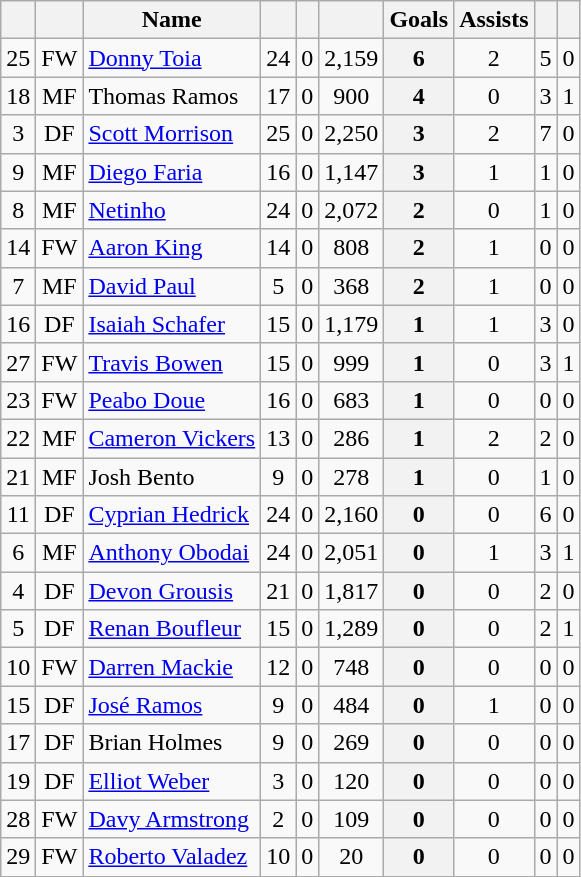<table class="wikitable sortable" style="text-align:center; font-size:100%;">
<tr>
<th></th>
<th></th>
<th>Name</th>
<th></th>
<th></th>
<th></th>
<th>Goals</th>
<th>Assists</th>
<th></th>
<th></th>
</tr>
<tr>
<td>25</td>
<td>FW</td>
<td align=left> <a href='#'>Donny Toia</a></td>
<td>24</td>
<td>0</td>
<td>2,159</td>
<th>6</th>
<td>2</td>
<td>5</td>
<td>0</td>
</tr>
<tr>
<td>18</td>
<td>MF</td>
<td align=left> Thomas Ramos</td>
<td>17</td>
<td>0</td>
<td>900</td>
<th>4</th>
<td>0</td>
<td>3</td>
<td>1</td>
</tr>
<tr>
<td>3</td>
<td>DF</td>
<td align=left> <a href='#'>Scott Morrison</a></td>
<td>25</td>
<td>0</td>
<td>2,250</td>
<th>3</th>
<td>2</td>
<td>7</td>
<td>0</td>
</tr>
<tr>
<td>9</td>
<td>MF</td>
<td align=left> <a href='#'>Diego Faria</a></td>
<td>16</td>
<td>0</td>
<td>1,147</td>
<th>3</th>
<td>1</td>
<td>1</td>
<td>0</td>
</tr>
<tr>
<td>8</td>
<td>MF</td>
<td align=left> <a href='#'>Netinho</a></td>
<td>24</td>
<td>0</td>
<td>2,072</td>
<th>2</th>
<td>0</td>
<td>1</td>
<td>0</td>
</tr>
<tr>
<td>14</td>
<td>FW</td>
<td align=left> <a href='#'>Aaron King</a></td>
<td>14</td>
<td>0</td>
<td>808</td>
<th>2</th>
<td>1</td>
<td>0</td>
<td>0</td>
</tr>
<tr>
<td>7</td>
<td>MF</td>
<td align=left> <a href='#'>David Paul</a></td>
<td>5</td>
<td>0</td>
<td>368</td>
<th>2</th>
<td>1</td>
<td>0</td>
<td>0</td>
</tr>
<tr>
<td>16</td>
<td>DF</td>
<td align=left> <a href='#'>Isaiah Schafer</a></td>
<td>15</td>
<td>0</td>
<td>1,179</td>
<th>1</th>
<td>1</td>
<td>3</td>
<td>0</td>
</tr>
<tr>
<td>27</td>
<td>FW</td>
<td align=left> <a href='#'>Travis Bowen</a></td>
<td>15</td>
<td>0</td>
<td>999</td>
<th>1</th>
<td>0</td>
<td>3</td>
<td>1</td>
</tr>
<tr>
<td>23</td>
<td>FW</td>
<td align=left> <a href='#'>Peabo Doue</a></td>
<td>16</td>
<td>0</td>
<td>683</td>
<th>1</th>
<td>0</td>
<td>0</td>
<td>0</td>
</tr>
<tr>
<td>22</td>
<td>MF</td>
<td align=left> <a href='#'>Cameron Vickers</a></td>
<td>13</td>
<td>0</td>
<td>286</td>
<th>1</th>
<td>2</td>
<td>2</td>
<td>0</td>
</tr>
<tr>
<td>21</td>
<td>MF</td>
<td align=left> Josh Bento</td>
<td>9</td>
<td>0</td>
<td>278</td>
<th>1</th>
<td>0</td>
<td>1</td>
<td>0</td>
</tr>
<tr>
<td>11</td>
<td>DF</td>
<td align=left> <a href='#'>Cyprian Hedrick</a></td>
<td>24</td>
<td>0</td>
<td>2,160</td>
<th>0</th>
<td>0</td>
<td>6</td>
<td>0</td>
</tr>
<tr>
<td>6</td>
<td>MF</td>
<td align=left> <a href='#'>Anthony Obodai</a></td>
<td>24</td>
<td>0</td>
<td>2,051</td>
<th>0</th>
<td>1</td>
<td>3</td>
<td>1</td>
</tr>
<tr>
<td>4</td>
<td>DF</td>
<td align=left> <a href='#'>Devon Grousis</a></td>
<td>21</td>
<td>0</td>
<td>1,817</td>
<th>0</th>
<td>0</td>
<td>2</td>
<td>0</td>
</tr>
<tr>
<td>5</td>
<td>DF</td>
<td align=left> <a href='#'>Renan Boufleur</a></td>
<td>15</td>
<td>0</td>
<td>1,289</td>
<th>0</th>
<td>0</td>
<td>2</td>
<td>1</td>
</tr>
<tr>
<td>10</td>
<td>FW</td>
<td align=left> <a href='#'>Darren Mackie</a></td>
<td>12</td>
<td>0</td>
<td>748</td>
<th>0</th>
<td>0</td>
<td>0</td>
<td>0</td>
</tr>
<tr>
<td>15</td>
<td>DF</td>
<td align=left> <a href='#'>José Ramos</a></td>
<td>9</td>
<td>0</td>
<td>484</td>
<th>0</th>
<td>1</td>
<td>0</td>
<td>0</td>
</tr>
<tr>
<td>17</td>
<td>DF</td>
<td align=left> Brian Holmes</td>
<td>9</td>
<td>0</td>
<td>269</td>
<th>0</th>
<td>0</td>
<td>0</td>
<td>0</td>
</tr>
<tr>
<td>19</td>
<td>DF</td>
<td align=left> <a href='#'>Elliot Weber</a></td>
<td>3</td>
<td>0</td>
<td>120</td>
<th>0</th>
<td>0</td>
<td>0</td>
<td>0</td>
</tr>
<tr>
<td>28</td>
<td>FW</td>
<td align=left> <a href='#'>Davy Armstrong</a></td>
<td>2</td>
<td>0</td>
<td>109</td>
<th>0</th>
<td>0</td>
<td>0</td>
<td>0</td>
</tr>
<tr>
<td>29</td>
<td>FW</td>
<td align=left> <a href='#'>Roberto Valadez</a></td>
<td>10</td>
<td>0</td>
<td>20</td>
<th>0</th>
<td>0</td>
<td>0</td>
<td>0</td>
</tr>
</table>
